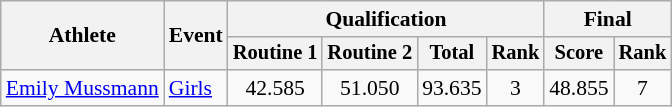<table class="wikitable" style="text-align:center;font-size:90%">
<tr>
<th rowspan=2>Athlete</th>
<th rowspan=2>Event</th>
<th colspan=4>Qualification</th>
<th colspan=2>Final</th>
</tr>
<tr style="font-size:95%">
<th>Routine 1</th>
<th>Routine 2</th>
<th>Total</th>
<th>Rank</th>
<th>Score</th>
<th>Rank</th>
</tr>
<tr>
<td align=left><a href='#'>Emily Mussmann</a></td>
<td align=left><a href='#'>Girls</a></td>
<td>42.585</td>
<td>51.050</td>
<td>93.635</td>
<td>3</td>
<td>48.855</td>
<td>7</td>
</tr>
</table>
